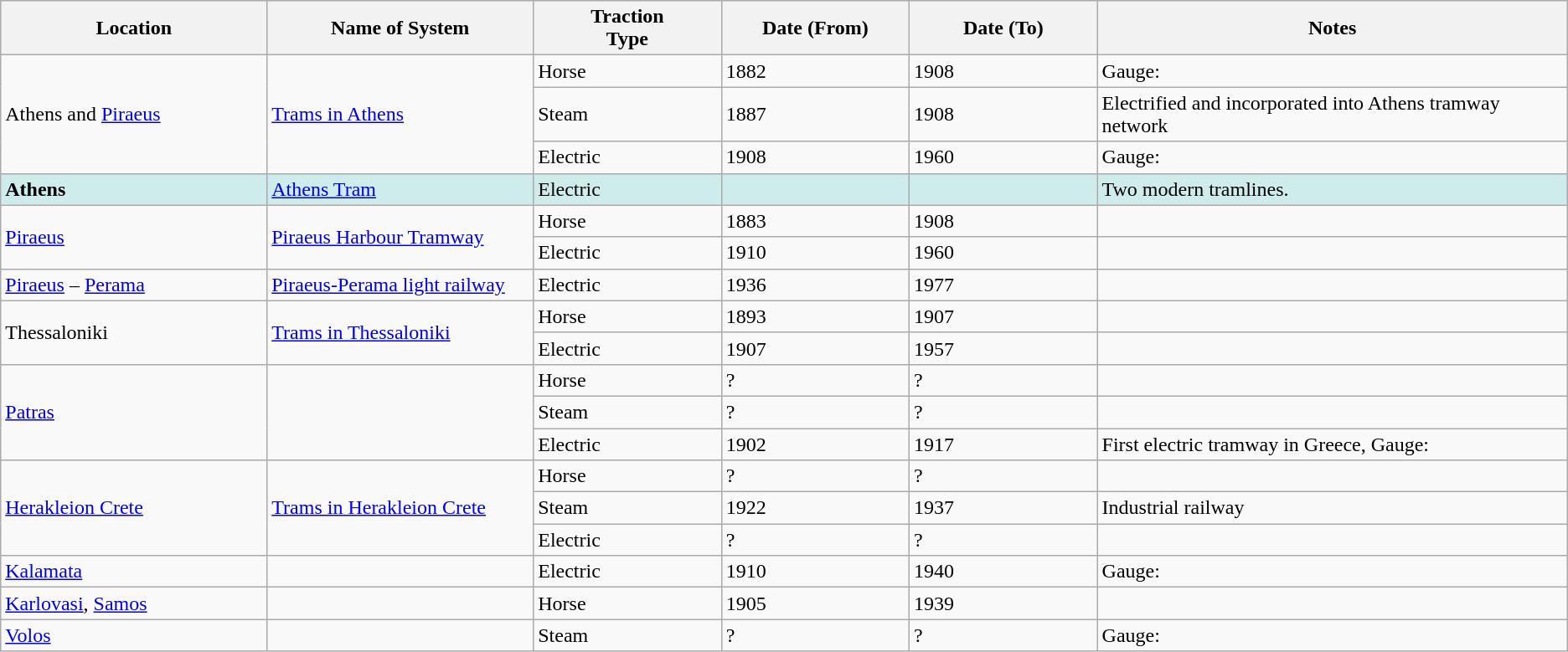<table class="wikitable sortable">
<tr>
<th width=17%>Location</th>
<th width=17%>Name of System</th>
<th width=12%>Traction<br>Type</th>
<th width=12%>Date (From)</th>
<th width=12%>Date (To)</th>
<th class="unsortable" width=30%>Notes</th>
</tr>
<tr>
<td rowspan="3">Athens and <a href='#'>Piraeus</a></td>
<td rowspan="3"><a href='#'>Trams in Athens</a></td>
<td>Horse</td>
<td>1882</td>
<td>1908</td>
<td>Gauge: </td>
</tr>
<tr>
<td>Steam</td>
<td>1887</td>
<td>1908</td>
<td>Electrified and incorporated into Athens tramway network</td>
</tr>
<tr>
<td>Electric</td>
<td>1908</td>
<td>1960</td>
<td>Gauge: </td>
</tr>
<tr style="background:#CFECEC">
<td><strong>Athens</strong></td>
<td><a href='#'>Athens Tram</a></td>
<td>Electric</td>
<td></td>
<td> </td>
<td>Two modern tramlines.</td>
</tr>
<tr>
<td rowspan="2"><a href='#'>Piraeus</a></td>
<td rowspan="2"><a href='#'>Piraeus Harbour Tramway</a></td>
<td>Horse</td>
<td>1883</td>
<td>1908</td>
<td> </td>
</tr>
<tr>
<td>Electric</td>
<td>1910</td>
<td>1960</td>
<td> </td>
</tr>
<tr>
<td><a href='#'>Piraeus</a> – <a href='#'>Perama</a></td>
<td><a href='#'>Piraeus-Perama light railway</a></td>
<td>Electric</td>
<td>1936</td>
<td>1977</td>
<td> </td>
</tr>
<tr>
<td rowspan="2">Thessaloniki</td>
<td rowspan="2"><a href='#'>Trams in Thessaloniki</a></td>
<td>Horse</td>
<td>1893</td>
<td>1907</td>
<td> </td>
</tr>
<tr>
<td>Electric</td>
<td>1907</td>
<td>1957</td>
<td> </td>
</tr>
<tr>
<td rowspan="3"><a href='#'>Patras</a></td>
<td rowspan="3"> </td>
<td>Horse</td>
<td>?</td>
<td>?</td>
<td> </td>
</tr>
<tr>
<td>Steam</td>
<td>?</td>
<td>?</td>
<td> </td>
</tr>
<tr>
<td>Electric</td>
<td>1902</td>
<td>1917</td>
<td>First electric tramway in Greece, Gauge: </td>
</tr>
<tr>
<td rowspan="3"><a href='#'>Herakleion Crete</a></td>
<td rowspan="3"><a href='#'>Trams in Herakleion Crete</a></td>
<td>Horse</td>
<td>?</td>
<td>?</td>
<td> </td>
</tr>
<tr>
<td>Steam</td>
<td>1922</td>
<td>1937</td>
<td>Industrial railway</td>
</tr>
<tr>
<td>Electric</td>
<td>?</td>
<td>?</td>
<td> </td>
</tr>
<tr>
<td><a href='#'>Kalamata</a></td>
<td> </td>
<td>Electric</td>
<td>1910</td>
<td>1940</td>
<td>Gauge: </td>
</tr>
<tr>
<td><a href='#'>Karlovasi</a>, <a href='#'>Samos</a></td>
<td> </td>
<td>Horse</td>
<td>1905</td>
<td>1939</td>
<td> </td>
</tr>
<tr>
<td><a href='#'>Volos</a></td>
<td> </td>
<td>Steam</td>
<td>?</td>
<td>?</td>
<td>Gauge: </td>
</tr>
</table>
